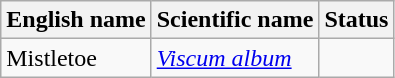<table class="wikitable" |>
<tr>
<th>English name</th>
<th>Scientific name</th>
<th>Status</th>
</tr>
<tr>
<td>Mistletoe</td>
<td><em><a href='#'>Viscum album</a></em></td>
<td></td>
</tr>
</table>
